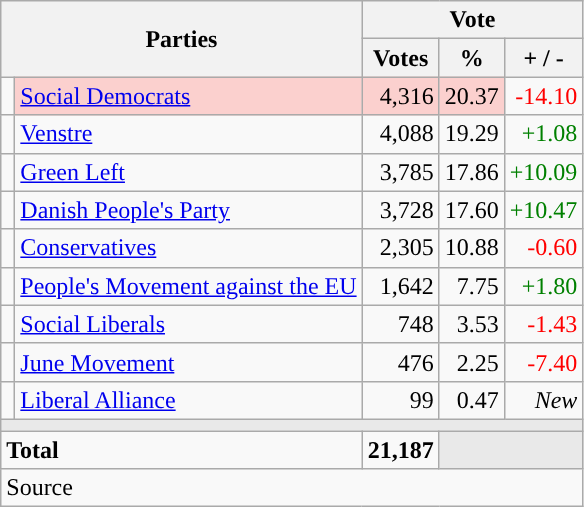<table class="wikitable" style="text-align:right;">
<tr>
<th style="text-align:centre;" rowspan="2" colspan="2" width="225">Parties</th>
<th colspan="3">Vote</th>
</tr>
<tr>
<th width="15">Votes</th>
<th width="15">%</th>
<th width="15">+ / -</th>
</tr>
<tr>
<td width="2" style="color:inherit;background:"></td>
<td bgcolor=#fbd0ce   align="left"><a href='#'>Social Democrats</a></td>
<td bgcolor=#fbd0ce>4,316</td>
<td bgcolor=#fbd0ce>20.37</td>
<td style=color:red;>-14.10</td>
</tr>
<tr>
<td width="2" style="color:inherit;background:"></td>
<td align="left"><a href='#'>Venstre</a></td>
<td>4,088</td>
<td>19.29</td>
<td style=color:green;>+1.08</td>
</tr>
<tr>
<td width="2" style="color:inherit;background:"></td>
<td align="left"><a href='#'>Green Left</a></td>
<td>3,785</td>
<td>17.86</td>
<td style=color:green;>+10.09</td>
</tr>
<tr>
<td width="2" style="color:inherit;background:"></td>
<td align="left"><a href='#'>Danish People's Party</a></td>
<td>3,728</td>
<td>17.60</td>
<td style=color:green;>+10.47</td>
</tr>
<tr>
<td width="2" style="color:inherit;background:"></td>
<td align="left"><a href='#'>Conservatives</a></td>
<td>2,305</td>
<td>10.88</td>
<td style=color:red;>-0.60</td>
</tr>
<tr>
<td width="2" style="color:inherit;background:"></td>
<td align="left"><a href='#'>People's Movement against the EU</a></td>
<td>1,642</td>
<td>7.75</td>
<td style=color:green;>+1.80</td>
</tr>
<tr>
<td width="2" style="color:inherit;background:"></td>
<td align="left"><a href='#'>Social Liberals</a></td>
<td>748</td>
<td>3.53</td>
<td style=color:red;>-1.43</td>
</tr>
<tr>
<td width="2" style="color:inherit;background:"></td>
<td align="left"><a href='#'>June Movement</a></td>
<td>476</td>
<td>2.25</td>
<td style=color:red;>-7.40</td>
</tr>
<tr>
<td width="2" style="color:inherit;background:"></td>
<td align="left"><a href='#'>Liberal Alliance</a></td>
<td>99</td>
<td>0.47</td>
<td><em>New</em></td>
</tr>
<tr>
<td colspan="7" bgcolor="#E9E9E9"></td>
</tr>
<tr>
<td align="left" colspan="2"><strong>Total</strong></td>
<td><strong>21,187</strong></td>
<td bgcolor="#E9E9E9" colspan="2"></td>
</tr>
<tr>
<td align="left" colspan="6">Source</td>
</tr>
</table>
